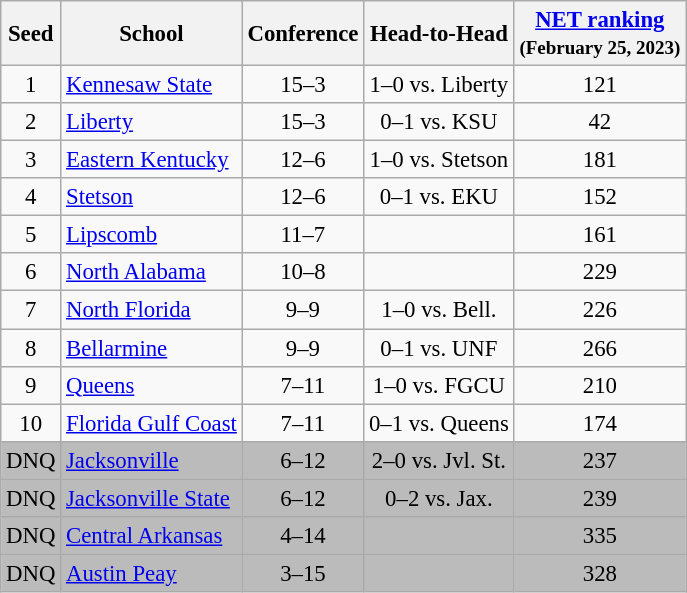<table class="wikitable sortable" style="white-space:nowrap; font-size:95%; text-align:center">
<tr>
<th>Seed</th>
<th>School</th>
<th>Conference</th>
<th>Head-to-Head</th>
<th><a href='#'>NET ranking</a><br><small>(February 25, 2023)</small></th>
</tr>
<tr>
<td>1</td>
<td align="left"><a href='#'>Kennesaw State</a></td>
<td>15–3</td>
<td>1–0 vs. Liberty</td>
<td>121</td>
</tr>
<tr>
<td>2</td>
<td align="left"><a href='#'>Liberty</a></td>
<td>15–3</td>
<td>0–1 vs. KSU</td>
<td>42</td>
</tr>
<tr>
<td>3</td>
<td align="left"><a href='#'>Eastern Kentucky</a></td>
<td>12–6</td>
<td>1–0 vs. Stetson</td>
<td>181</td>
</tr>
<tr>
<td>4</td>
<td align="left"><a href='#'>Stetson</a></td>
<td>12–6</td>
<td>0–1 vs. EKU</td>
<td>152</td>
</tr>
<tr>
<td>5</td>
<td align="left"><a href='#'>Lipscomb</a></td>
<td>11–7</td>
<td></td>
<td>161</td>
</tr>
<tr>
<td>6</td>
<td align="left"><a href='#'>North Alabama</a></td>
<td>10–8</td>
<td></td>
<td>229</td>
</tr>
<tr>
<td>7</td>
<td align="left"><a href='#'>North Florida</a></td>
<td>9–9</td>
<td>1–0 vs. Bell.</td>
<td>226</td>
</tr>
<tr>
<td>8</td>
<td align="left"><a href='#'>Bellarmine</a></td>
<td>9–9</td>
<td>0–1 vs. UNF</td>
<td>266</td>
</tr>
<tr>
<td>9</td>
<td align="left"><a href='#'>Queens</a></td>
<td>7–11</td>
<td>1–0 vs. FGCU</td>
<td>210</td>
</tr>
<tr>
<td>10</td>
<td align="left"><a href='#'>Florida Gulf Coast</a></td>
<td>7–11</td>
<td>0–1 vs. Queens</td>
<td>174</td>
</tr>
<tr bgcolor="#bbbbbb">
<td>DNQ</td>
<td align="left"><a href='#'>Jacksonville</a></td>
<td>6–12</td>
<td>2–0 vs. Jvl. St.</td>
<td>237</td>
</tr>
<tr bgcolor="#bbbbbb">
<td>DNQ</td>
<td align="left"><a href='#'>Jacksonville State</a></td>
<td>6–12</td>
<td>0–2 vs. Jax.</td>
<td>239</td>
</tr>
<tr bgcolor="#bbbbbb">
<td>DNQ</td>
<td align="left"><a href='#'>Central Arkansas</a></td>
<td>4–14</td>
<td></td>
<td>335</td>
</tr>
<tr bgcolor="#bbbbbb">
<td>DNQ</td>
<td align="left"><a href='#'>Austin Peay</a></td>
<td>3–15</td>
<td></td>
<td>328</td>
</tr>
</table>
